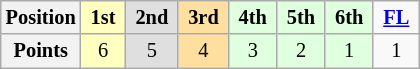<table class="wikitable" style="font-size:85%; text-align:center">
<tr>
<th>Position</th>
<td style="background:#ffffbf;"> <strong>1st</strong> </td>
<td style="background:#dfdfdf;"> <strong>2nd</strong> </td>
<td style="background:#ffdf9f;"> <strong>3rd</strong> </td>
<td style="background:#dfffdf;"> <strong>4th</strong> </td>
<td style="background:#dfffdf;"> <strong>5th</strong> </td>
<td style="background:#dfffdf;"> <strong>6th</strong> </td>
<td> <strong><a href='#'>FL</a></strong> </td>
</tr>
<tr>
<th>Points</th>
<td style="background:#ffffbf;">6</td>
<td style="background:#dfdfdf;">5</td>
<td style="background:#ffdf9f;">4</td>
<td style="background:#dfffdf;">3</td>
<td style="background:#dfffdf;">2</td>
<td style="background:#dfffdf;">1</td>
<td>1</td>
</tr>
</table>
